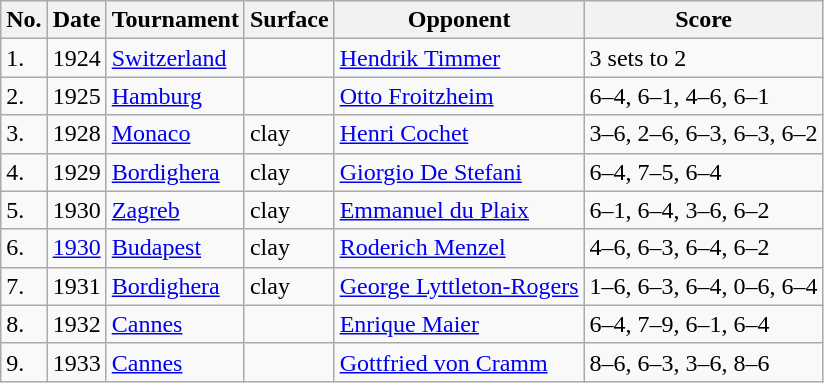<table class="wikitable">
<tr>
<th>No.</th>
<th>Date</th>
<th>Tournament</th>
<th>Surface</th>
<th>Opponent</th>
<th>Score</th>
</tr>
<tr>
<td>1.</td>
<td>1924</td>
<td><a href='#'>Switzerland</a></td>
<td></td>
<td> <a href='#'>Hendrik Timmer</a></td>
<td>3 sets to 2</td>
</tr>
<tr>
<td>2.</td>
<td>1925</td>
<td><a href='#'>Hamburg</a></td>
<td></td>
<td> <a href='#'>Otto Froitzheim</a></td>
<td>6–4, 6–1, 4–6, 6–1</td>
</tr>
<tr>
<td>3.</td>
<td>1928</td>
<td><a href='#'>Monaco</a></td>
<td>clay</td>
<td> <a href='#'>Henri Cochet</a></td>
<td>3–6, 2–6, 6–3, 6–3, 6–2</td>
</tr>
<tr>
<td>4.</td>
<td>1929</td>
<td><a href='#'>Bordighera</a></td>
<td>clay</td>
<td> <a href='#'>Giorgio De Stefani</a></td>
<td>6–4, 7–5, 6–4</td>
</tr>
<tr>
<td>5.</td>
<td>1930</td>
<td><a href='#'>Zagreb</a></td>
<td>clay</td>
<td> <a href='#'>Emmanuel du Plaix</a></td>
<td>6–1, 6–4, 3–6, 6–2</td>
</tr>
<tr>
<td>6.</td>
<td><a href='#'>1930</a></td>
<td><a href='#'>Budapest</a></td>
<td>clay</td>
<td> <a href='#'>Roderich Menzel</a></td>
<td>4–6, 6–3, 6–4, 6–2</td>
</tr>
<tr>
<td>7.</td>
<td>1931</td>
<td><a href='#'>Bordighera</a></td>
<td>clay</td>
<td> <a href='#'>George Lyttleton-Rogers</a></td>
<td>1–6, 6–3, 6–4, 0–6, 6–4</td>
</tr>
<tr>
<td>8.</td>
<td>1932</td>
<td><a href='#'>Cannes</a></td>
<td></td>
<td> <a href='#'>Enrique Maier</a></td>
<td>6–4, 7–9, 6–1, 6–4</td>
</tr>
<tr>
<td>9.</td>
<td>1933</td>
<td><a href='#'>Cannes</a></td>
<td></td>
<td> <a href='#'>Gottfried von Cramm</a></td>
<td>8–6, 6–3, 3–6, 8–6</td>
</tr>
</table>
